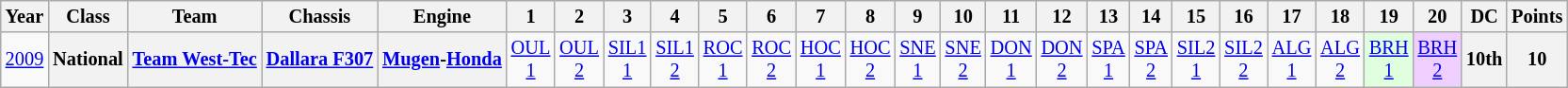<table class="wikitable" style="text-align:center; font-size:85%">
<tr>
<th>Year</th>
<th>Class</th>
<th>Team</th>
<th>Chassis</th>
<th>Engine</th>
<th>1</th>
<th>2</th>
<th>3</th>
<th>4</th>
<th>5</th>
<th>6</th>
<th>7</th>
<th>8</th>
<th>9</th>
<th>10</th>
<th>11</th>
<th>12</th>
<th>13</th>
<th>14</th>
<th>15</th>
<th>16</th>
<th>17</th>
<th>18</th>
<th>19</th>
<th>20</th>
<th>DC</th>
<th>Points</th>
</tr>
<tr>
<td><a href='#'>2009</a></td>
<th>National</th>
<th nowrap><a href='#'>Team West-Tec</a></th>
<th nowrap><a href='#'>Dallara F307</a></th>
<th nowrap><a href='#'>Mugen</a>-<a href='#'>Honda</a></th>
<td><a href='#'>OUL<br>1</a></td>
<td><a href='#'>OUL<br>2</a></td>
<td><a href='#'>SIL1<br>1</a></td>
<td><a href='#'>SIL1<br>2</a></td>
<td><a href='#'>ROC<br>1</a></td>
<td><a href='#'>ROC<br>2</a></td>
<td><a href='#'>HOC<br>1</a></td>
<td><a href='#'>HOC<br>2</a></td>
<td><a href='#'>SNE<br>1</a></td>
<td><a href='#'>SNE<br>2</a></td>
<td><a href='#'>DON<br>1</a></td>
<td><a href='#'>DON<br>2</a></td>
<td><a href='#'>SPA<br>1</a></td>
<td><a href='#'>SPA<br>2</a></td>
<td><a href='#'>SIL2<br>1</a></td>
<td><a href='#'>SIL2<br>2</a></td>
<td><a href='#'>ALG<br>1</a></td>
<td><a href='#'>ALG<br>2</a></td>
<td style="background:#DFFFDF;"><a href='#'>BRH<br>1</a><br></td>
<td style="background:#EFCFFF;"><a href='#'>BRH<br>2</a><br></td>
<th>10th</th>
<th>10</th>
</tr>
</table>
